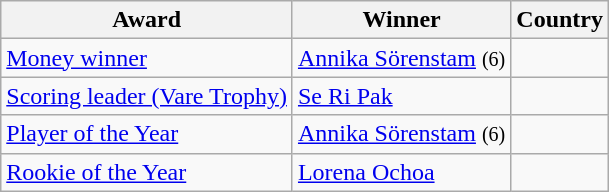<table class="wikitable">
<tr>
<th>Award</th>
<th>Winner</th>
<th>Country</th>
</tr>
<tr>
<td><a href='#'>Money winner</a></td>
<td><a href='#'>Annika Sörenstam</a> <small>(6)</small></td>
<td></td>
</tr>
<tr>
<td><a href='#'>Scoring leader (Vare Trophy)</a></td>
<td><a href='#'>Se Ri Pak</a></td>
<td></td>
</tr>
<tr>
<td><a href='#'>Player of the Year</a></td>
<td><a href='#'>Annika Sörenstam</a> <small>(6)</small></td>
<td></td>
</tr>
<tr>
<td><a href='#'>Rookie of the Year</a></td>
<td><a href='#'>Lorena Ochoa</a></td>
<td></td>
</tr>
</table>
